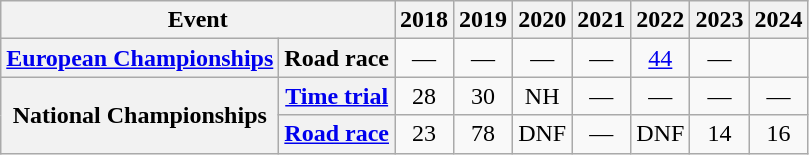<table class="wikitable plainrowheaders">
<tr>
<th scope="col" colspan=2>Event</th>
<th>2018</th>
<th>2019</th>
<th>2020</th>
<th>2021</th>
<th>2022</th>
<th>2023</th>
<th>2024</th>
</tr>
<tr style="text-align:center;">
<th scope="row"> <a href='#'>European Championships</a></th>
<th scope="row">Road race</th>
<td>—</td>
<td>—</td>
<td>—</td>
<td>—</td>
<td><a href='#'>44</a></td>
<td>—</td>
<td></td>
</tr>
<tr style="text-align:center;">
<th scope="row" rowspan=2> National Championships</th>
<th scope="row"><a href='#'>Time trial</a></th>
<td>28</td>
<td>30</td>
<td>NH</td>
<td>—</td>
<td>—</td>
<td>—</td>
<td>—</td>
</tr>
<tr style="text-align:center;">
<th scope="row"><a href='#'>Road race</a></th>
<td>23</td>
<td>78</td>
<td>DNF</td>
<td>—</td>
<td>DNF</td>
<td>14</td>
<td>16</td>
</tr>
</table>
